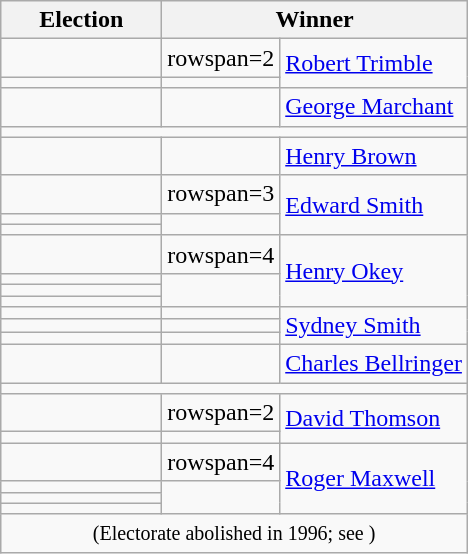<table class=wikitable>
<tr>
<th width=100>Election</th>
<th width=175 colspan=2>Winner</th>
</tr>
<tr>
<td></td>
<td>rowspan=2 </td>
<td rowspan=2><a href='#'>Robert Trimble</a></td>
</tr>
<tr>
<td></td>
</tr>
<tr>
<td></td>
<td></td>
<td><a href='#'>George Marchant</a></td>
</tr>
<tr>
<td colspan=3 align=center></td>
</tr>
<tr>
<td></td>
<td></td>
<td><a href='#'>Henry Brown</a></td>
</tr>
<tr>
<td></td>
<td>rowspan=3 </td>
<td rowspan=3><a href='#'>Edward Smith</a></td>
</tr>
<tr>
<td></td>
</tr>
<tr>
<td></td>
</tr>
<tr>
<td></td>
<td>rowspan=4 </td>
<td rowspan=4><a href='#'>Henry Okey</a></td>
</tr>
<tr>
<td></td>
</tr>
<tr>
<td></td>
</tr>
<tr>
<td></td>
</tr>
<tr>
<td></td>
<td></td>
<td rowspan=3><a href='#'>Sydney Smith</a></td>
</tr>
<tr>
<td></td>
<td></td>
</tr>
<tr>
<td></td>
<td></td>
</tr>
<tr>
<td></td>
<td></td>
<td><a href='#'>Charles Bellringer</a></td>
</tr>
<tr>
<td colspan=3 align=center></td>
</tr>
<tr>
<td></td>
<td>rowspan=2 </td>
<td rowspan=2><a href='#'>David Thomson</a></td>
</tr>
<tr>
<td></td>
</tr>
<tr>
<td></td>
<td>rowspan=4 </td>
<td rowspan=4><a href='#'>Roger Maxwell</a></td>
</tr>
<tr>
<td></td>
</tr>
<tr>
<td></td>
</tr>
<tr>
<td></td>
</tr>
<tr>
<td colspan=3 align=center><small>(Electorate abolished in 1996; see )</small></td>
</tr>
</table>
